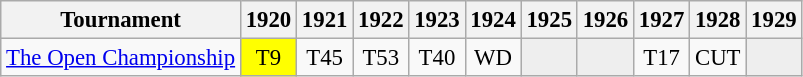<table class="wikitable" style="font-size:95%;text-align:center;">
<tr>
<th>Tournament</th>
<th>1920</th>
<th>1921</th>
<th>1922</th>
<th>1923</th>
<th>1924</th>
<th>1925</th>
<th>1926</th>
<th>1927</th>
<th>1928</th>
<th>1929</th>
</tr>
<tr>
<td align=left><a href='#'>The Open Championship</a></td>
<td style="background:yellow;">T9</td>
<td>T45</td>
<td>T53</td>
<td>T40</td>
<td>WD</td>
<td style="background:#eeeeee;"></td>
<td style="background:#eeeeee;"></td>
<td>T17</td>
<td>CUT</td>
<td style="background:#eeeeee;"></td>
</tr>
</table>
